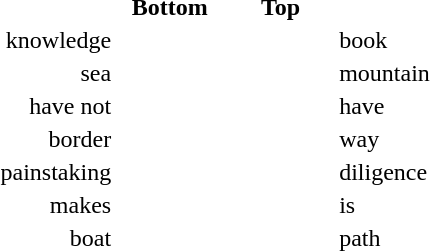<table>
<tr>
<th></th>
<th width="70">Bottom</th>
<th width="70">Top</th>
<th></th>
</tr>
<tr>
<td align="right">knowledge</td>
<td align="center"></td>
<td align="center"></td>
<td>book</td>
</tr>
<tr>
<td align="right">sea</td>
<td align="center"></td>
<td align="center"></td>
<td>mountain</td>
</tr>
<tr>
<td align="right">have not</td>
<td align="center"></td>
<td align="center"></td>
<td>have</td>
</tr>
<tr>
<td align="right">border</td>
<td align="center"></td>
<td align="center"></td>
<td>way</td>
</tr>
<tr>
<td align="right">painstaking</td>
<td align="center"></td>
<td align="center"></td>
<td>diligence</td>
</tr>
<tr>
<td align="right">makes</td>
<td align="center"></td>
<td align="center"></td>
<td>is</td>
</tr>
<tr>
<td align="right">boat</td>
<td align="center"></td>
<td align="center"></td>
<td>path</td>
</tr>
</table>
